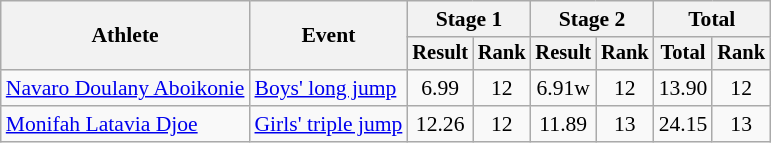<table class="wikitable" style="font-size:90%">
<tr>
<th rowspan=2>Athlete</th>
<th rowspan=2>Event</th>
<th colspan=2>Stage 1</th>
<th colspan=2>Stage 2</th>
<th colspan=2>Total</th>
</tr>
<tr style="font-size:95%">
<th>Result</th>
<th>Rank</th>
<th>Result</th>
<th>Rank</th>
<th>Total</th>
<th>Rank</th>
</tr>
<tr align=center>
<td align=left><a href='#'>Navaro Doulany Aboikonie</a></td>
<td align=left><a href='#'>Boys' long jump</a></td>
<td>6.99</td>
<td>12</td>
<td>6.91w</td>
<td>12</td>
<td>13.90</td>
<td>12</td>
</tr>
<tr align=center>
<td align=left><a href='#'>Monifah Latavia Djoe</a></td>
<td align=left><a href='#'>Girls' triple jump</a></td>
<td>12.26</td>
<td>12</td>
<td>11.89</td>
<td>13</td>
<td>24.15</td>
<td>13</td>
</tr>
</table>
